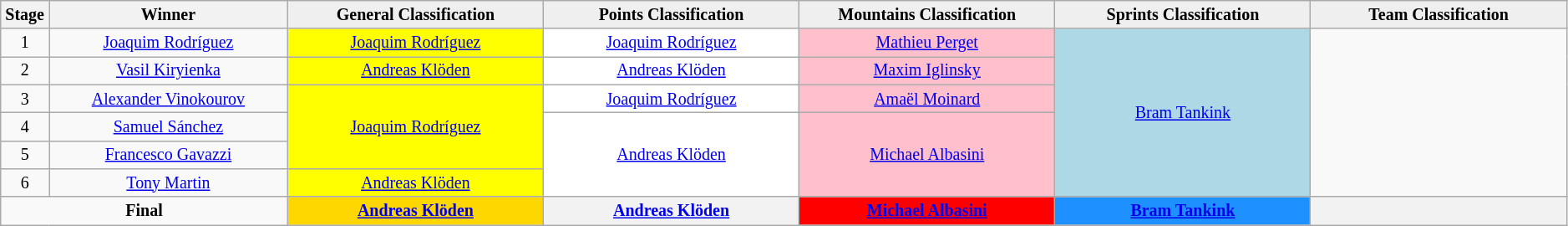<table class="wikitable" style="text-align: center; font-size:smaller;">
<tr>
<th width="1%">Stage</th>
<th width="14%">Winner</th>
<th style="background:#EFEFEF;" width="15%">General Classification<br></th>
<th style="background:#EFEFEF;" width="15%">Points Classification<br></th>
<th style="background:#EFEFEF;" width="15%">Mountains Classification<br></th>
<th style="background:#EFEFEF;" width="15%">Sprints Classification<br></th>
<th style="background:#EFEFEF;" width="15%">Team Classification</th>
</tr>
<tr>
<td>1</td>
<td><a href='#'>Joaquim Rodríguez</a></td>
<td style="background-color:yellow;"><a href='#'>Joaquim Rodríguez</a></td>
<td style="background-color:white;"><a href='#'>Joaquim Rodríguez</a></td>
<td style="background-color:pink;"><a href='#'>Mathieu Perget</a></td>
<td style="background-color:lightblue;" rowspan=6><a href='#'>Bram Tankink</a></td>
<td style="background-color:offwhite;" rowspan=6></td>
</tr>
<tr>
<td>2</td>
<td><a href='#'>Vasil Kiryienka</a></td>
<td style="background-color:yellow;"><a href='#'>Andreas Klöden</a></td>
<td style="background-color:white;"><a href='#'>Andreas Klöden</a></td>
<td style="background-color:pink;"><a href='#'>Maxim Iglinsky</a></td>
</tr>
<tr>
<td>3</td>
<td><a href='#'>Alexander Vinokourov</a></td>
<td style="background-color:yellow;" rowspan=3><a href='#'>Joaquim Rodríguez</a></td>
<td style="background-color:white;"><a href='#'>Joaquim Rodríguez</a></td>
<td style="background-color:pink;"><a href='#'>Amaël Moinard</a></td>
</tr>
<tr>
<td>4</td>
<td><a href='#'>Samuel Sánchez</a></td>
<td style="background-color:white;" rowspan=3><a href='#'>Andreas Klöden</a></td>
<td style="background-color:pink;" rowspan=3><a href='#'>Michael Albasini</a></td>
</tr>
<tr>
<td>5</td>
<td><a href='#'>Francesco Gavazzi</a></td>
</tr>
<tr>
<td>6</td>
<td><a href='#'>Tony Martin</a></td>
<td style="background-color:yellow;"><a href='#'>Andreas Klöden</a></td>
</tr>
<tr>
<td colspan="2"><strong>Final</strong><br></td>
<th style="background-color:gold;"><a href='#'>Andreas Klöden</a></th>
<th style="background-color:offwhite;"><a href='#'>Andreas Klöden</a></th>
<th style="background-color:red;"><a href='#'>Michael Albasini</a></th>
<th style="background-color:dodgerblue;"><a href='#'>Bram Tankink</a></th>
<th style="background-color:offwhite;"></th>
</tr>
</table>
